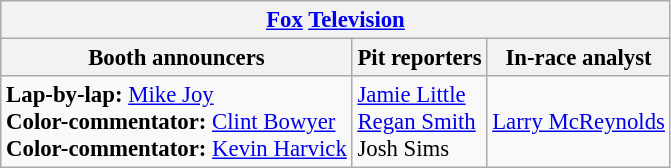<table class="wikitable" style="font-size: 95%">
<tr>
<th colspan="3"><a href='#'>Fox</a> <a href='#'>Television</a></th>
</tr>
<tr>
<th>Booth announcers</th>
<th>Pit reporters</th>
<th>In-race analyst</th>
</tr>
<tr>
<td><strong>Lap-by-lap:</strong> <a href='#'>Mike Joy</a><br><strong>Color-commentator:</strong> <a href='#'>Clint Bowyer</a><br><strong>Color-commentator:</strong> <a href='#'>Kevin Harvick</a></td>
<td><a href='#'>Jamie Little</a><br><a href='#'>Regan Smith</a><br>Josh Sims</td>
<td><a href='#'>Larry McReynolds</a></td>
</tr>
</table>
